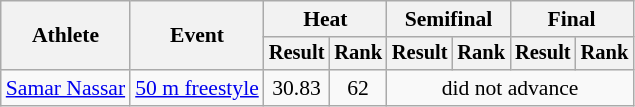<table class="wikitable" style="font-size:90%;">
<tr>
<th rowspan="2">Athlete</th>
<th rowspan="2">Event</th>
<th colspan="2">Heat</th>
<th colspan="2">Semifinal</th>
<th colspan="2">Final</th>
</tr>
<tr style="font-size:95%">
<th>Result</th>
<th>Rank</th>
<th>Result</th>
<th>Rank</th>
<th>Result</th>
<th>Rank</th>
</tr>
<tr align=center>
<td align=left><a href='#'>Samar Nassar</a></td>
<td align=left><a href='#'>50 m freestyle</a></td>
<td>30.83</td>
<td>62</td>
<td colspan=4>did not advance</td>
</tr>
</table>
